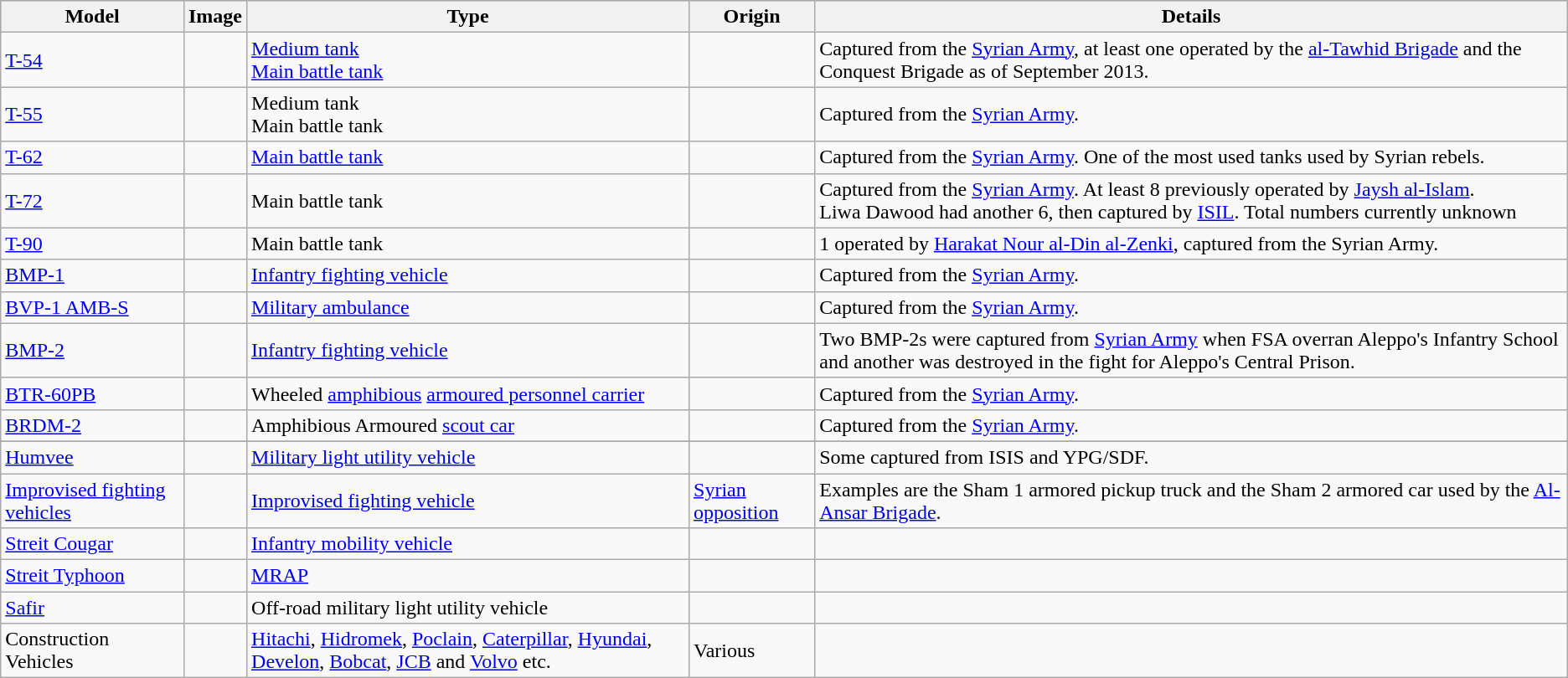<table class="wikitable">
<tr bgcolor=aabccc ||>
<th>Model</th>
<th>Image</th>
<th>Type</th>
<th>Origin</th>
<th>Details</th>
</tr>
<tr>
<td><a href='#'>T-54</a></td>
<td></td>
<td><a href='#'>Medium tank</a><br><a href='#'>Main battle tank</a></td>
<td></td>
<td>Captured from the <a href='#'>Syrian Army</a>, at least one operated by the <a href='#'>al-Tawhid Brigade</a> and the Conquest Brigade as of September 2013.</td>
</tr>
<tr>
<td><a href='#'>T-55</a></td>
<td></td>
<td>Medium tank<br>Main battle tank</td>
<td></td>
<td>Captured from the <a href='#'>Syrian Army</a>.</td>
</tr>
<tr>
<td><a href='#'>T-62</a></td>
<td></td>
<td><a href='#'>Main battle tank</a></td>
<td></td>
<td>Captured from the <a href='#'>Syrian Army</a>. One of the most used tanks used by Syrian rebels.</td>
</tr>
<tr>
<td><a href='#'>T-72</a></td>
<td></td>
<td>Main battle tank</td>
<td></td>
<td>Captured from the <a href='#'>Syrian Army</a>. At least 8 previously operated by <a href='#'>Jaysh al-Islam</a>.<br>Liwa Dawood had another 6, then captured by <a href='#'>ISIL</a>. Total numbers currently unknown</td>
</tr>
<tr>
<td><a href='#'>T-90</a></td>
<td></td>
<td>Main battle tank</td>
<td></td>
<td>1 operated by <a href='#'>Harakat Nour al-Din al-Zenki</a>, captured from the Syrian Army.</td>
</tr>
<tr>
<td><a href='#'>BMP-1</a></td>
<td></td>
<td><a href='#'>Infantry fighting vehicle</a></td>
<td></td>
<td>Captured from the <a href='#'>Syrian Army</a>.</td>
</tr>
<tr>
<td><a href='#'>BVP-1 AMB-S</a></td>
<td></td>
<td><a href='#'>Military ambulance</a></td>
<td></td>
<td>Captured from the <a href='#'>Syrian Army</a>.</td>
</tr>
<tr>
<td><a href='#'>BMP-2</a></td>
<td></td>
<td><a href='#'>Infantry fighting vehicle</a></td>
<td></td>
<td>Two BMP-2s were captured from <a href='#'>Syrian Army</a> when FSA overran Aleppo's Infantry School and another was destroyed in the fight for Aleppo's Central Prison.</td>
</tr>
<tr>
<td><a href='#'>BTR-60PB</a></td>
<td></td>
<td>Wheeled <a href='#'>amphibious</a> <a href='#'>armoured personnel carrier</a></td>
<td></td>
<td>Captured from the <a href='#'>Syrian Army</a>.</td>
</tr>
<tr>
<td><a href='#'>BRDM-2</a></td>
<td></td>
<td>Amphibious Armoured <a href='#'>scout car</a></td>
<td></td>
<td>Captured from the <a href='#'>Syrian Army</a>.</td>
</tr>
<tr>
</tr>
<tr>
<td><a href='#'>Humvee</a></td>
<td></td>
<td><a href='#'>Military light utility vehicle</a></td>
<td></td>
<td>Some captured from ISIS and YPG/SDF.</td>
</tr>
<tr>
<td><a href='#'>Improvised fighting vehicles</a></td>
<td></td>
<td><a href='#'>Improvised fighting vehicle</a></td>
<td> <a href='#'>Syrian opposition</a></td>
<td>Examples are the Sham 1 armored pickup truck and the Sham 2 armored car used by the <a href='#'>Al-Ansar Brigade</a>.</td>
</tr>
<tr>
<td><a href='#'>Streit Cougar</a></td>
<td></td>
<td><a href='#'>Infantry mobility vehicle</a></td>
<td></td>
<td></td>
</tr>
<tr>
<td><a href='#'>Streit Typhoon</a></td>
<td></td>
<td><a href='#'>MRAP</a></td>
<td></td>
<td></td>
</tr>
<tr>
<td><a href='#'>Safir</a></td>
<td></td>
<td>Off-road military light utility vehicle</td>
<td></td>
<td></td>
</tr>
<tr>
<td>Construction Vehicles</td>
<td></td>
<td><a href='#'>Hitachi</a>, <a href='#'>Hidromek</a>, <a href='#'>Poclain</a>, <a href='#'>Caterpillar</a>, <a href='#'>Hyundai</a>, <a href='#'>Develon</a>, <a href='#'>Bobcat</a>, <a href='#'>JCB</a> and <a href='#'>Volvo</a> etc.</td>
<td>Various</td>
<td></td>
</tr>
</table>
